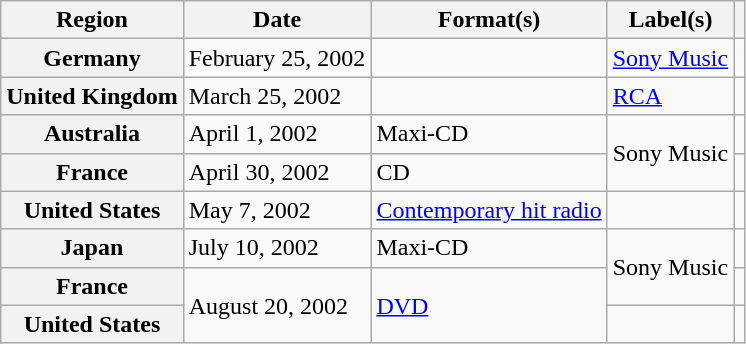<table class="wikitable plainrowheaders">
<tr>
<th scope="col">Region</th>
<th scope="col">Date</th>
<th scope="col">Format(s)</th>
<th scope="col">Label(s)</th>
<th scope="col"></th>
</tr>
<tr>
<th scope="row">Germany</th>
<td>February 25, 2002</td>
<td></td>
<td><a href='#'>Sony Music</a></td>
<td></td>
</tr>
<tr>
<th scope="row">United Kingdom</th>
<td>March 25, 2002</td>
<td></td>
<td><a href='#'>RCA</a></td>
<td></td>
</tr>
<tr>
<th scope="row">Australia</th>
<td>April 1, 2002</td>
<td>Maxi-CD</td>
<td rowspan="2">Sony Music</td>
<td></td>
</tr>
<tr>
<th scope="row">France</th>
<td>April 30, 2002</td>
<td>CD</td>
<td></td>
</tr>
<tr>
<th scope="row">United States</th>
<td>May 7, 2002</td>
<td><a href='#'>Contemporary hit radio</a></td>
<td></td>
<td></td>
</tr>
<tr>
<th scope="row">Japan</th>
<td>July 10, 2002</td>
<td>Maxi-CD</td>
<td rowspan="2">Sony Music</td>
<td></td>
</tr>
<tr>
<th scope="row">France</th>
<td rowspan="2">August 20, 2002</td>
<td rowspan="2"><a href='#'>DVD</a></td>
<td></td>
</tr>
<tr>
<th scope="row">United States</th>
<td></td>
<td></td>
</tr>
</table>
